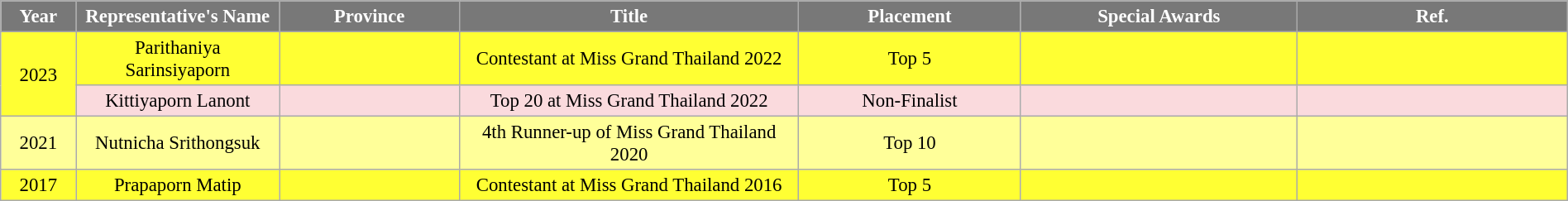<table class="wikitable" style="font-size: 95%; text-align:center; width: 100%">
<tr>
<th width="60" style="background-color:#787878;color:#FFFFFF;">Year</th>
<th width="170" style="background-color:#787878;color:#FFFFFF;">Representative's Name</th>
<th width="160" style="background-color:#787878;color:#FFFFFF;">Province</th>
<th width="320" style="background-color:#787878;color:#FFFFFF;">Title</th>
<th width="200" style="background-color:#787878;color:#FFFFFF;">Placement</th>
<th width="260" style="background-color:#787878;color:#FFFFFF;">Special Awards</th>
<th width="260" style="background-color:#787878;color:#FFFFFF;">Ref.</th>
</tr>
<tr style="background-color:#FFFF33; ">
<td rowspan="2">2023</td>
<td>Parithaniya Sarinsiyaporn</td>
<td></td>
<td>Contestant at Miss Grand Thailand 2022</td>
<td>Top 5</td>
<td style="background:;"></td>
<td></td>
</tr>
<tr style="background-color:#FADADD; ">
<td>Kittiyaporn Lanont</td>
<td></td>
<td>Top 20 at Miss Grand Thailand 2022</td>
<td>Non-Finalist</td>
<td style="background:;"></td>
<td></td>
</tr>
<tr style="background-color:#FFFF99; ">
<td>2021</td>
<td>Nutnicha Srithongsuk</td>
<td></td>
<td>4th Runner-up of Miss Grand Thailand 2020</td>
<td>Top 10</td>
<td style="background:;"></td>
<td></td>
</tr>
<tr style="background-color:#FFFF33; ">
<td>2017</td>
<td>Prapaporn Matip</td>
<td></td>
<td>Contestant at Miss Grand Thailand 2016</td>
<td align="center">Top 5</td>
<td style="background:;"></td>
<td></td>
</tr>
</table>
